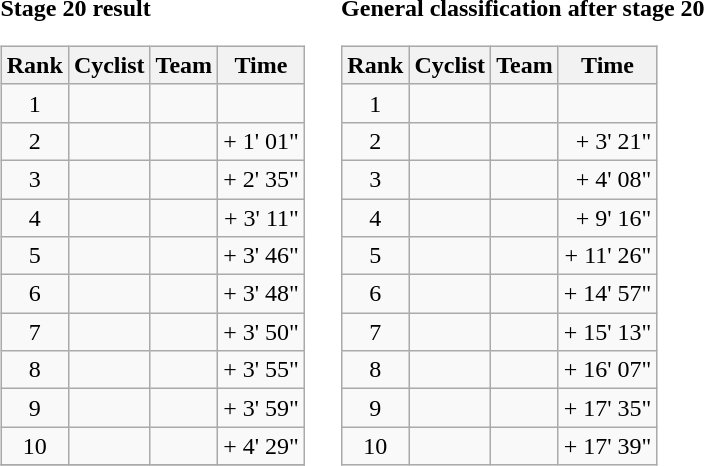<table>
<tr>
<td><strong>Stage 20 result</strong><br><table class="wikitable">
<tr>
<th scope="col">Rank</th>
<th scope="col">Cyclist</th>
<th scope="col">Team</th>
<th scope="col">Time</th>
</tr>
<tr>
<td style="text-align:center;">1</td>
<td></td>
<td></td>
<td style="text-align:right;"></td>
</tr>
<tr>
<td style="text-align:center;">2</td>
<td></td>
<td></td>
<td style="text-align:right;">+ 1' 01"</td>
</tr>
<tr>
<td style="text-align:center;">3</td>
<td> </td>
<td></td>
<td style="text-align:right;">+ 2' 35"</td>
</tr>
<tr>
<td style="text-align:center;">4</td>
<td></td>
<td></td>
<td style="text-align:right;">+ 3' 11"</td>
</tr>
<tr>
<td style="text-align:center;">5</td>
<td></td>
<td></td>
<td style="text-align:right;">+ 3' 46"</td>
</tr>
<tr>
<td style="text-align:center;">6</td>
<td></td>
<td></td>
<td style="text-align:right;">+ 3' 48"</td>
</tr>
<tr>
<td style="text-align:center;">7</td>
<td></td>
<td></td>
<td style="text-align:right;">+ 3' 50"</td>
</tr>
<tr>
<td style="text-align:center;">8</td>
<td></td>
<td></td>
<td style="text-align:right;">+ 3' 55"</td>
</tr>
<tr>
<td style="text-align:center;">9</td>
<td></td>
<td></td>
<td style="text-align:right;">+ 3' 59"</td>
</tr>
<tr>
<td style="text-align:center;">10</td>
<td></td>
<td></td>
<td style="text-align:right;">+ 4' 29"</td>
</tr>
<tr>
</tr>
</table>
</td>
<td></td>
<td><strong>General classification after stage 20</strong><br><table class="wikitable">
<tr>
<th scope="col">Rank</th>
<th scope="col">Cyclist</th>
<th scope="col">Team</th>
<th scope="col">Time</th>
</tr>
<tr>
<td style="text-align:center;">1</td>
<td> </td>
<td></td>
<td style="text-align:right;"></td>
</tr>
<tr>
<td style="text-align:center;">2</td>
<td></td>
<td></td>
<td style="text-align:right;">+ 3' 21"</td>
</tr>
<tr>
<td style="text-align:center;">3</td>
<td></td>
<td></td>
<td style="text-align:right;">+ 4' 08"</td>
</tr>
<tr>
<td style="text-align:center;">4</td>
<td></td>
<td></td>
<td style="text-align:right;">+ 9' 16"</td>
</tr>
<tr>
<td style="text-align:center;">5</td>
<td></td>
<td></td>
<td style="text-align:right;">+ 11' 26"</td>
</tr>
<tr>
<td style="text-align:center;">6</td>
<td></td>
<td></td>
<td style="text-align:right;">+ 14' 57"</td>
</tr>
<tr>
<td style="text-align:center;">7</td>
<td></td>
<td></td>
<td style="text-align:right;">+ 15' 13"</td>
</tr>
<tr>
<td style="text-align:center;">8</td>
<td></td>
<td></td>
<td style="text-align:right;">+ 16' 07"</td>
</tr>
<tr>
<td style="text-align:center;">9</td>
<td></td>
<td></td>
<td style="text-align:right;">+ 17' 35"</td>
</tr>
<tr>
<td style="text-align:center;">10</td>
<td></td>
<td></td>
<td style="text-align:right;">+ 17' 39"</td>
</tr>
</table>
</td>
</tr>
</table>
